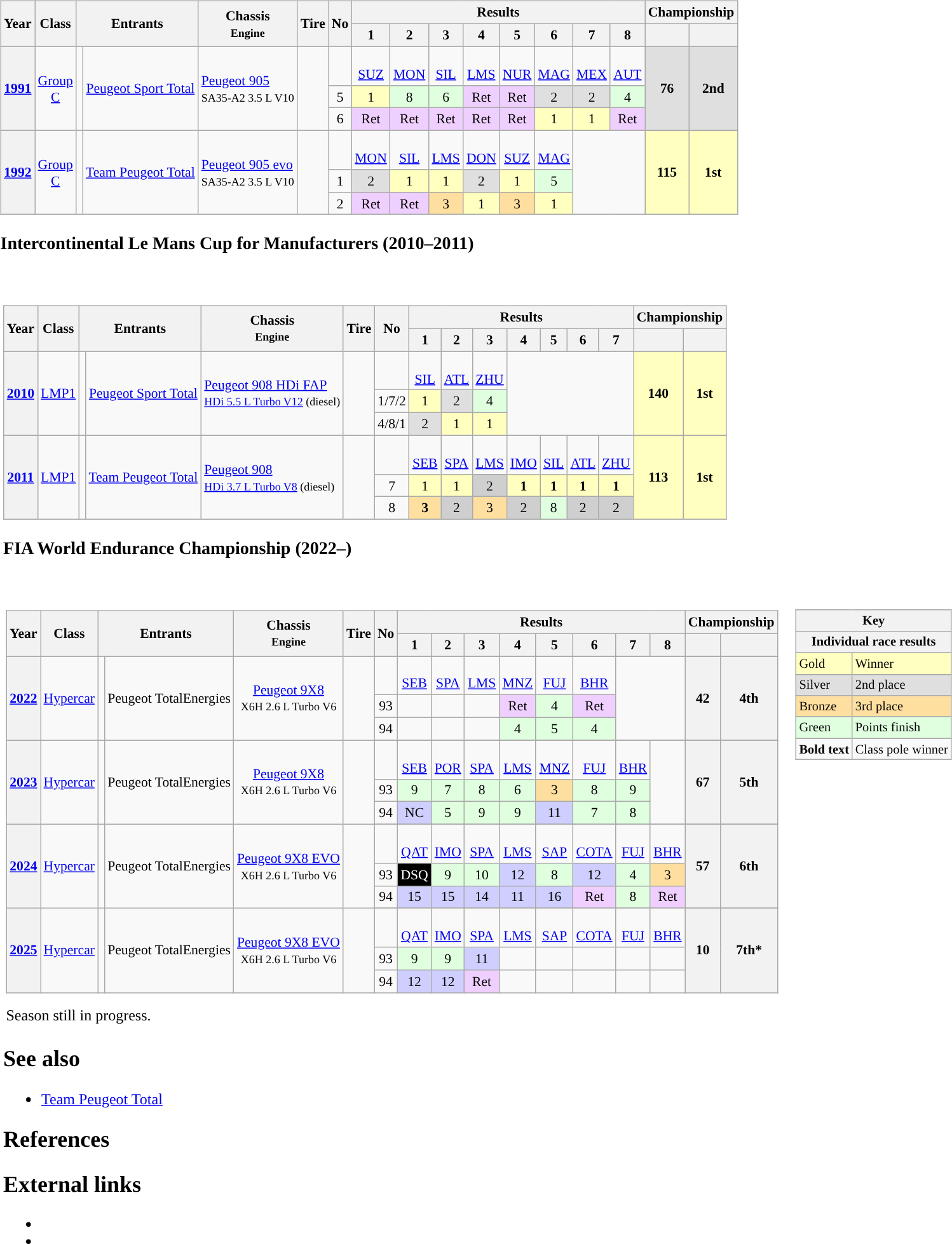<table>
<tr>
<td valign="top"><br><table class="wikitable" style="text-align:center; font-size:90%">
<tr>
<th rowspan=2>Year</th>
<th rowspan=2>Class</th>
<th colspan=2 rowspan=2>Entrants</th>
<th rowspan=2 style="border-left:0px">Chassis<br><small>Engine</small></th>
<th rowspan=2 style="border-left:0px">Tire</th>
<th rowspan=2 style="border-left:0px">No</th>
<th colspan=8>Results</th>
<th colspan=2>Championship</th>
</tr>
<tr>
<th>1</th>
<th>2</th>
<th>3</th>
<th>4</th>
<th>5</th>
<th>6</th>
<th>7</th>
<th>8</th>
<th></th>
<th></th>
</tr>
<tr>
<th rowspan=3><a href='#'>1991</a></th>
<td rowspan=3><a href='#'>Group<br>C</a></td>
<td rowspan=3 style="border-center:0px"></td>
<td rowspan=3 style="border-left:0px"><a href='#'>Peugeot Sport Total</a></td>
<td rowspan=3 style="border-left:0px" align=left><a href='#'>Peugeot 905</a><br><small>SA35-A2 3.5 L V10 </small></td>
<td rowspan=3 style="border-left:0px"></td>
<td style="border-bottom:0px;"></td>
<td style="border-bottom:0px;"><br><a href='#'>SUZ</a></td>
<td style="border-bottom:0px;"><br><a href='#'>MON</a></td>
<td style="border-bottom:0px;"><br><a href='#'>SIL</a></td>
<td style="border-bottom:0px;"><br><a href='#'>LMS</a></td>
<td style="border-bottom:0px;"><br><a href='#'>NUR</a></td>
<td style="border-bottom:0px;"><br><a href='#'>MAG</a></td>
<td style="border-bottom:0px;"><br><a href='#'>MEX</a></td>
<td style="border-bottom:0px;"><br><a href='#'>AUT</a></td>
<th rowspan= 3 style="background:#dfdfdf;">76</th>
<th rowspan= 3 style="background:#dfdfdf;">2nd</th>
</tr>
<tr>
<td>5</td>
<td style="background:#ffffbf;">1</td>
<td style="background:#dfffdf;">8</td>
<td style="background:#dfffdf;">6</td>
<td style="background:#efcfff;">Ret</td>
<td style="background:#efcfff;">Ret</td>
<td style="background:#dfdfdf;">2</td>
<td style="background:#dfdfdf;">2</td>
<td style="background:#dfffdf;">4</td>
</tr>
<tr>
<td>6</td>
<td style="background:#efcfff;">Ret</td>
<td style="background:#efcfff;">Ret</td>
<td style="background:#efcfff;">Ret</td>
<td style="background:#efcfff;">Ret</td>
<td style="background:#efcfff;">Ret</td>
<td style="background:#ffffbf;">1</td>
<td style="background:#ffffbf;">1</td>
<td style="background:#efcfff;">Ret</td>
</tr>
<tr>
<th rowspan=3><a href='#'>1992</a></th>
<td rowspan=3><a href='#'>Group<br>C</a></td>
<td rowspan=3 style="border-left:0px"></td>
<td rowspan=3 style="border-left:0px"><a href='#'>Team Peugeot Total</a></td>
<td rowspan=3 style="border-left:0px" align=left><a href='#'>Peugeot 905 evo</a><br><small>SA35-A2 3.5 L V10</small></td>
<td rowspan=3 style="border-left:0px"></td>
<td style="border-bottom:0px;"></td>
<td style="border-bottom:0px;"><br><a href='#'>MON</a></td>
<td style="border-bottom:0px;"><br><a href='#'>SIL</a></td>
<td style="border-bottom:0px;"><br> <a href='#'>LMS</a></td>
<td style="border-bottom:0px;"><br><a href='#'>DON</a></td>
<td style="border-bottom:0px;"><br><a href='#'>SUZ</a></td>
<td style="border-bottom:0px;"><br><a href='#'>MAG</a></td>
<td rowspan=3 colspan=2></td>
<th rowspan=3 style="background:#ffffbf;">115</th>
<th rowspan=3 style="background:#ffffbf;">1st</th>
</tr>
<tr>
<td>1</td>
<td style="background:#dfdfdf;">2</td>
<td style="background:#ffffbf;">1</td>
<td style="background:#ffffbf;">1</td>
<td style="background:#dfdfdf;">2</td>
<td style="background:#ffffbf;">1</td>
<td style="background:#dfffdf;">5</td>
</tr>
<tr>
<td>2</td>
<td style="background:#efcfff;">Ret</td>
<td style="background:#efcfff;">Ret</td>
<td style="background:#ffdf9f;">3</td>
<td style="background:#ffffbf;">1</td>
<td style="background:#ffdf9f;">3</td>
<td style="background:#ffffbf;">1</td>
</tr>
</table>
<h3>Intercontinental Le Mans Cup for Manufacturers (2010–2011)</h3><table>
<tr>
<td valign="top"><br><table class="wikitable" style="text-align:center; font-size:90%">
<tr>
<th rowspan=2>Year</th>
<th rowspan=2>Class</th>
<th colspan=2 rowspan=2>Entrants</th>
<th rowspan=2 style="border-left:0px">Chassis<br><small>Engine</small></th>
<th rowspan=2 style="border-left:0px">Tire</th>
<th rowspan=2 style="border-center:0px">No</th>
<th colspan=7>Results</th>
<th colspan=2>Championship</th>
</tr>
<tr>
<th>1</th>
<th>2</th>
<th>3</th>
<th>4</th>
<th>5</th>
<th>6</th>
<th>7</th>
<th></th>
<th></th>
</tr>
<tr>
<th rowspan=3><a href='#'>2010</a></th>
<td rowspan=3><a href='#'>LMP1</a></td>
<td rowspan=3 style="border-center:0px"></td>
<td rowspan=3 style="border-left:0px"><a href='#'>Peugeot Sport Total</a></td>
<td rowspan=3 style="border-left:0px" align=left><a href='#'>Peugeot 908 HDi FAP</a><br><small><a href='#'>HDi 5.5 L Turbo V12</a> (diesel)</small></td>
<td rowspan=3 style="border-left:0px"></td>
<td></td>
<td style="border-bottom:0px;"><br><a href='#'>SIL</a></td>
<td style="border-bottom:0px;"><br><a href='#'>ATL</a></td>
<td style="border-bottom:0px;"><br><a href='#'>ZHU</a></td>
<td rowspan=3 colspan=4></td>
<th rowspan=3 style="background:#ffffbf;">140</th>
<th rowspan=3 style="background:#ffffbf;">1st</th>
</tr>
<tr>
<td>1/7/2</td>
<td style="background:#ffffbf;">1</td>
<td style="background:#dfdfdf;">2</td>
<td style="background:#dfffdf;">4</td>
</tr>
<tr>
<td>4/8/1</td>
<td style="background:#dfdfdf;">2</td>
<td style="background:#ffffbf;">1</td>
<td style="background:#ffffbf;">1</td>
</tr>
<tr>
<th rowspan=3><a href='#'>2011</a></th>
<td rowspan=3><a href='#'>LMP1</a></td>
<td rowspan=3 style="border-left:0px"></td>
<td rowspan=3 style="border-left:0px"><a href='#'>Team Peugeot Total</a></td>
<td rowspan=3 style="border-left:0px" align=left><a href='#'>Peugeot 908</a><br><small><a href='#'>HDi 3.7 L Turbo V8</a> (diesel)</small></td>
<td rowspan=3 style="border-left:0px"></td>
<td></td>
<td style="border-bottom:0px"><br><a href='#'>SEB</a></td>
<td style="border-bottom:0px"><br><a href='#'>SPA</a></td>
<td style="border-bottom:0px"><br><a href='#'>LMS</a></td>
<td style="border-bottom:0px"><br><a href='#'>IMO</a></td>
<td style="border-bottom:0px"><br><a href='#'>SIL</a></td>
<td style="border-bottom:0px"><br><a href='#'>ATL</a></td>
<td style="border-bottom:0px"><br><a href='#'>ZHU</a></td>
<th rowspan=3 style="background:#FFFFBF;">113</th>
<th rowspan=3 style="background:#FFFFBF;">1st</th>
</tr>
<tr>
<td>7</td>
<td style="background:#fFfFbF;">1</td>
<td style="background:#FFFFbF;">1</td>
<td style="background:#cFcFcF;">2</td>
<td style="background:#FFFFbF;"><strong>1</strong></td>
<td style="background:#FFFFbF;"><strong>1</strong></td>
<td style="background:#FFFFbF;"><strong>1</strong></td>
<td style="background:#FFFFbF;"><strong>1</strong></td>
</tr>
<tr>
<td>8</td>
<td style="background:#fFdF9F;"><strong>3</strong></td>
<td style="background:#cFcFcF;">2</td>
<td style="background:#FFdF9F;">3</td>
<td style="background:#cFcFcF;">2</td>
<td style="background:#dFfFdF;">8</td>
<td style="background:#cFcFcF;">2</td>
<td style="background:#cFcFcF;">2</td>
</tr>
</table>
<h3>FIA World Endurance Championship (2022–)</h3><table>
<tr>
<td valign="top"><br><table class="wikitable" style="text-align:center; font-size:90%">
<tr>
<th rowspan=2>Year</th>
<th rowspan=2>Class</th>
<th colspan=2 rowspan=2>Entrants</th>
<th rowspan=2 style="border-right:0px">Chassis<br><small>Engine</small></th>
<th rowspan=2 style="border-center:0px">Tire</th>
<th rowspan=2 style="border-center:0px">No</th>
<th colspan=8>Results</th>
<th colspan=2>Championship</th>
</tr>
<tr>
<th>1</th>
<th>2</th>
<th>3</th>
<th>4</th>
<th>5</th>
<th>6</th>
<th>7</th>
<th>8</th>
<th></th>
<th></th>
</tr>
<tr>
<th rowspan=4><a href='#'>2022</a></th>
<td rowspan=4><a href='#'>Hypercar</a></td>
<td rowspan=4></td>
<td rowspan=4>Peugeot TotalEnergies</td>
<td rowspan=4><a href='#'>Peugeot 9X8</a><br><small>X6H 2.6 L Turbo V6</small></td>
<td rowspan=4></td>
</tr>
<tr>
<td></td>
<td style="border-bottom:0px"><br><a href='#'>SEB</a></td>
<td style="border-bottom:0px"><br><a href='#'>SPA</a></td>
<td style="border-bottom:0px"><br><a href='#'>LMS</a></td>
<td style="border-bottom:0px"><br><a href='#'>MNZ</a></td>
<td style="border-bottom:0px"><br><a href='#'>FUJ</a></td>
<td style="border-bottom:0px"><br><a href='#'>BHR</a></td>
<td rowspan=3 colspan=2></td>
<th rowspan=3 style="background:">42</th>
<th rowspan=3 style="background:">4th</th>
</tr>
<tr>
<td>93</td>
<td style="background:;"></td>
<td style="background:;"></td>
<td style="background:;"></td>
<td style="background:#EFCFFF;">Ret</td>
<td style="background:#DFFFDF;">4</td>
<td style="background:#EFCFFF;">Ret</td>
</tr>
<tr>
<td>94</td>
<td style="background:;"></td>
<td style="background:;"></td>
<td style="background:;"></td>
<td style="background:#DFFFDF;">4</td>
<td style="background:#DFFFDF;">5</td>
<td style="background:#DFFFDF;">4</td>
</tr>
<tr>
<th rowspan=4><a href='#'>2023</a></th>
<td rowspan=4><a href='#'>Hypercar</a></td>
<td rowspan=4></td>
<td rowspan=4>Peugeot TotalEnergies</td>
<td rowspan=4><a href='#'>Peugeot 9X8</a><br><small>X6H 2.6 L Turbo V6</small></td>
<td rowspan=4></td>
</tr>
<tr>
<td></td>
<td style="border-bottom:0px"><br><a href='#'>SEB</a></td>
<td style="border-bottom:0px"><br><a href='#'>POR</a></td>
<td style="border-bottom:0px"><br><a href='#'>SPA</a></td>
<td style="border-bottom:0px"><br><a href='#'>LMS</a></td>
<td style="border-bottom:0px"><br><a href='#'>MNZ</a></td>
<td style="border-bottom:0px"><br><a href='#'>FUJ</a></td>
<td style="border-bottom:0px"><br><a href='#'>BHR</a></td>
<td rowspan=3 colspan=1></td>
<th rowspan=3 style="background:">67</th>
<th rowspan=3 style="background:">5th</th>
</tr>
<tr>
<td>93</td>
<td style="background:#DFFFDF;">9</td>
<td style="background:#DFFFDF;">7</td>
<td style="background:#DFFFDF;">8</td>
<td style="background:#DFFFDF;">6</td>
<td style="background:#fFdF9F;">3</td>
<td style="background:#DFFFDF;">8</td>
<td style="background:#DFFFDF;">9</td>
</tr>
<tr>
<td>94</td>
<td style="background:#CFCFFF;">NC</td>
<td style="background:#DFFFDF;">5</td>
<td style="background:#DFFFDF;">9</td>
<td style="background:#DFFFDF;">9</td>
<td style="background:#CFCFFF;">11</td>
<td style="background:#DFFFDF;">7</td>
<td style="background:#DFFFDF;">8</td>
</tr>
<tr>
<th rowspan=4><a href='#'>2024</a></th>
<td rowspan=4><a href='#'>Hypercar</a></td>
<td rowspan=4></td>
<td rowspan=4>Peugeot TotalEnergies</td>
<td rowspan=4><a href='#'>Peugeot 9X8 EVO</a><br> <small>X6H 2.6 L Turbo V6</small></td>
<td rowspan=4></td>
</tr>
<tr>
<td></td>
<td style="border-bottom:0px"><br><a href='#'>QAT</a></td>
<td style="border-bottom:0px"><br><a href='#'>IMO</a></td>
<td style="border-bottom:0px"><br><a href='#'>SPA</a></td>
<td style="border-bottom:0px"><br><a href='#'>LMS</a></td>
<td style="border-bottom:0px"><br><a href='#'>SAP</a></td>
<td style="border-bottom:0px"><br><a href='#'>COTA</a></td>
<td style="border-bottom:0px"><br><a href='#'>FUJ</a></td>
<td style="border-bottom:0px"><br><a href='#'>BHR</a></td>
<th rowspan=3 style="background:">57</th>
<th rowspan=3 style="background:">6th</th>
</tr>
<tr>
<td>93</td>
<td style="color:white; background:black;">DSQ</td>
<td style="background:#DFFFDF;">9</td>
<td style="background:#DFFFDF;">10</td>
<td style="background:#CFCFFF;">12</td>
<td style="background:#DFFFDF;">8</td>
<td style="background:#CFCFFF;">12</td>
<td style="background:#DFFFDF;">4</td>
<td style="background:#fFdF9F;">3</td>
</tr>
<tr>
<td>94</td>
<td style="background:#CFCFFF;">15</td>
<td style="background:#CFCFFF;">15</td>
<td style="background:#CFCFFF;">14</td>
<td style="background:#CFCFFF;">11</td>
<td style="background:#CFCFFF;">16</td>
<td style="background:#EFCFFF;">Ret</td>
<td style="background:#DFFFDF;">8</td>
<td style="background:#EFCFFF;">Ret</td>
</tr>
<tr>
<th rowspan=4><a href='#'>2025</a></th>
<td rowspan=4><a href='#'>Hypercar</a></td>
<td rowspan=4></td>
<td rowspan=4>Peugeot TotalEnergies</td>
<td rowspan=4><a href='#'>Peugeot 9X8 EVO</a><br> <small>X6H 2.6 L Turbo V6</small></td>
<td rowspan=4></td>
</tr>
<tr>
<td></td>
<td style="border-bottom:0px"><br><a href='#'>QAT</a></td>
<td style="border-bottom:0px"><br><a href='#'>IMO</a></td>
<td style="border-bottom:0px"><br><a href='#'>SPA</a></td>
<td style="border-bottom:0px"><br><a href='#'>LMS</a></td>
<td style="border-bottom:0px"><br><a href='#'>SAP</a></td>
<td style="border-bottom:0px"><br><a href='#'>COTA</a></td>
<td style="border-bottom:0px"><br><a href='#'>FUJ</a></td>
<td style="border-bottom:0px"><br><a href='#'>BHR</a></td>
<th rowspan=3 style="background:">10</th>
<th rowspan=3 style="background:">7th*</th>
</tr>
<tr>
<td>93</td>
<td style="background:#DFFFDF;">9</td>
<td style="background:#DFFFDF;">9</td>
<td style="background:#CFCFFF;">11</td>
<td style=""></td>
<td style=""></td>
<td style=""></td>
<td style=""></td>
<td style=""></td>
</tr>
<tr>
<td>94</td>
<td style="background:#CFCFFF;">12</td>
<td style="background:#CFCFFF;">12</td>
<td style="background:#EFCFFF;">Ret</td>
<td style=""></td>
<td style=""></td>
<td style=""></td>
<td style=""></td>
<td style=""></td>
</tr>
</table>
 Season still in progress.</td>
<td valign="top"><br><table style="margin-right:0; font-size:85%" class="wikitable">
<tr>
<th colspan=2>Key</th>
</tr>
<tr>
<th colspan=2>Individual race results</th>
</tr>
<tr style="background-color:#ffffbf">
<td>Gold</td>
<td>Winner</td>
</tr>
<tr style="background-color:#dfdfdf">
<td>Silver</td>
<td>2nd place</td>
</tr>
<tr style="background-color:#ffdf9f">
<td>Bronze</td>
<td>3rd place</td>
</tr>
<tr style="background-color:#dfffdf">
<td>Green</td>
<td>Points finish</td>
</tr>
<tr>
<td><strong>Bold text</strong></td>
<td>Class pole winner</td>
</tr>
</table>
</td>
</tr>
</table>
<h2>See also</h2><ul><li><a href='#'>Team Peugeot Total</a></li></ul><h2>References</h2><h2>External links</h2><ul><li></li><li></li></ul>


<br>


















</td>
</tr>
</table>
</td>
</tr>
</table>
